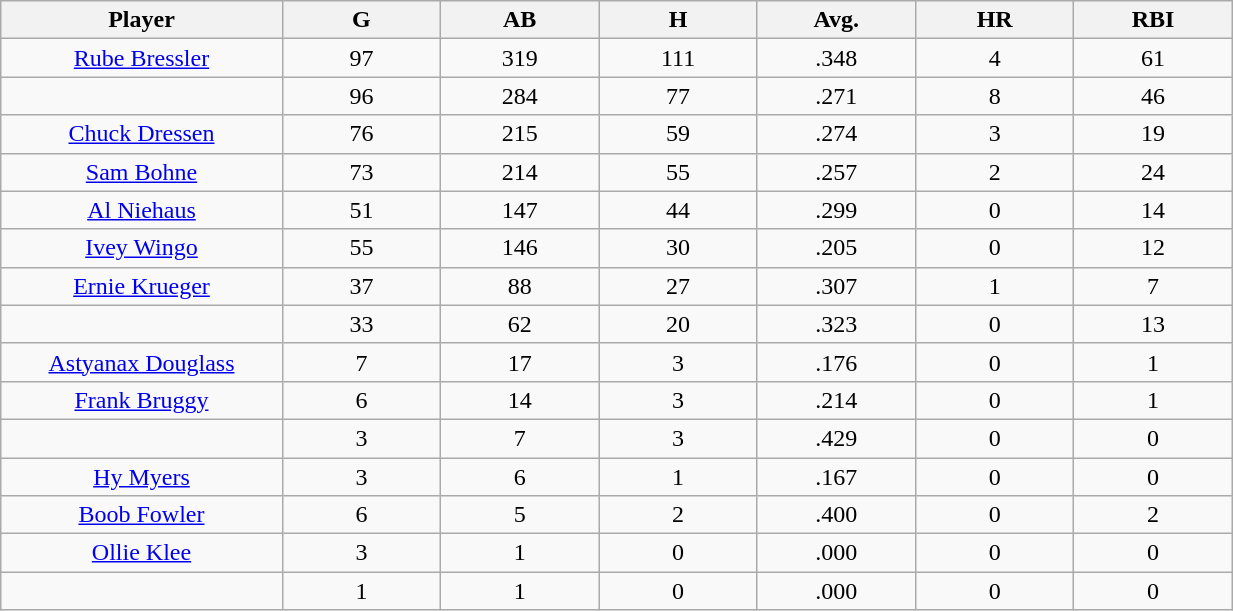<table class="wikitable sortable">
<tr>
<th bgcolor="#DDDDFF" width="16%">Player</th>
<th bgcolor="#DDDDFF" width="9%">G</th>
<th bgcolor="#DDDDFF" width="9%">AB</th>
<th bgcolor="#DDDDFF" width="9%">H</th>
<th bgcolor="#DDDDFF" width="9%">Avg.</th>
<th bgcolor="#DDDDFF" width="9%">HR</th>
<th bgcolor="#DDDDFF" width="9%">RBI</th>
</tr>
<tr align="center">
<td><a href='#'>Rube Bressler</a></td>
<td>97</td>
<td>319</td>
<td>111</td>
<td>.348</td>
<td>4</td>
<td>61</td>
</tr>
<tr align=center>
<td></td>
<td>96</td>
<td>284</td>
<td>77</td>
<td>.271</td>
<td>8</td>
<td>46</td>
</tr>
<tr align="center">
<td><a href='#'>Chuck Dressen</a></td>
<td>76</td>
<td>215</td>
<td>59</td>
<td>.274</td>
<td>3</td>
<td>19</td>
</tr>
<tr align=center>
<td><a href='#'>Sam Bohne</a></td>
<td>73</td>
<td>214</td>
<td>55</td>
<td>.257</td>
<td>2</td>
<td>24</td>
</tr>
<tr align=center>
<td><a href='#'>Al Niehaus</a></td>
<td>51</td>
<td>147</td>
<td>44</td>
<td>.299</td>
<td>0</td>
<td>14</td>
</tr>
<tr align=center>
<td><a href='#'>Ivey Wingo</a></td>
<td>55</td>
<td>146</td>
<td>30</td>
<td>.205</td>
<td>0</td>
<td>12</td>
</tr>
<tr align=center>
<td><a href='#'>Ernie Krueger</a></td>
<td>37</td>
<td>88</td>
<td>27</td>
<td>.307</td>
<td>1</td>
<td>7</td>
</tr>
<tr align=center>
<td></td>
<td>33</td>
<td>62</td>
<td>20</td>
<td>.323</td>
<td>0</td>
<td>13</td>
</tr>
<tr align="center">
<td><a href='#'>Astyanax Douglass</a></td>
<td>7</td>
<td>17</td>
<td>3</td>
<td>.176</td>
<td>0</td>
<td>1</td>
</tr>
<tr align=center>
<td><a href='#'>Frank Bruggy</a></td>
<td>6</td>
<td>14</td>
<td>3</td>
<td>.214</td>
<td>0</td>
<td>1</td>
</tr>
<tr align=center>
<td></td>
<td>3</td>
<td>7</td>
<td>3</td>
<td>.429</td>
<td>0</td>
<td>0</td>
</tr>
<tr align="center">
<td><a href='#'>Hy Myers</a></td>
<td>3</td>
<td>6</td>
<td>1</td>
<td>.167</td>
<td>0</td>
<td>0</td>
</tr>
<tr align=center>
<td><a href='#'>Boob Fowler</a></td>
<td>6</td>
<td>5</td>
<td>2</td>
<td>.400</td>
<td>0</td>
<td>2</td>
</tr>
<tr align=center>
<td><a href='#'>Ollie Klee</a></td>
<td>3</td>
<td>1</td>
<td>0</td>
<td>.000</td>
<td>0</td>
<td>0</td>
</tr>
<tr align=center>
<td></td>
<td>1</td>
<td>1</td>
<td>0</td>
<td>.000</td>
<td>0</td>
<td>0</td>
</tr>
</table>
